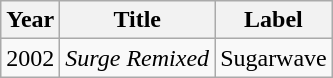<table class="wikitable">
<tr>
<th>Year</th>
<th>Title</th>
<th>Label</th>
</tr>
<tr>
<td>2002</td>
<td><em>Surge Remixed</em></td>
<td>Sugarwave</td>
</tr>
</table>
